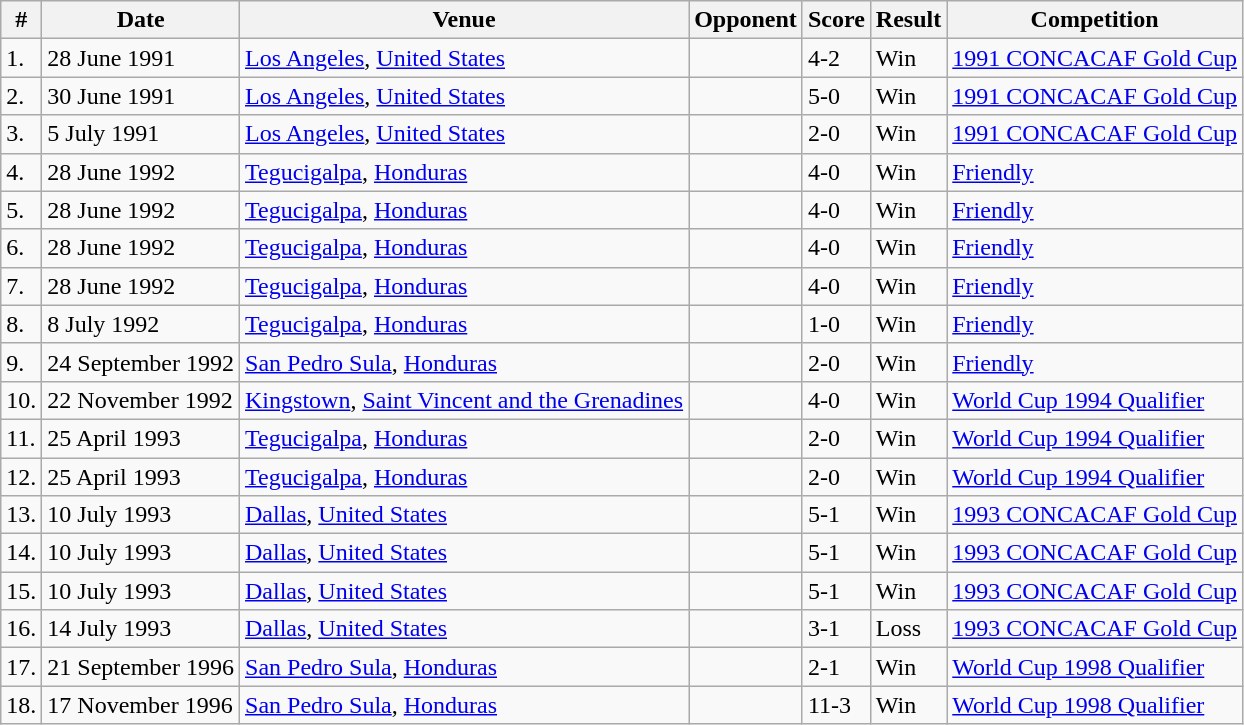<table class="wikitable">
<tr>
<th>#</th>
<th>Date</th>
<th>Venue</th>
<th>Opponent</th>
<th>Score</th>
<th>Result</th>
<th>Competition</th>
</tr>
<tr>
<td>1.</td>
<td>28 June 1991</td>
<td><a href='#'>Los Angeles</a>, <a href='#'>United States</a></td>
<td></td>
<td>4-2</td>
<td>Win</td>
<td><a href='#'>1991 CONCACAF Gold Cup</a></td>
</tr>
<tr>
<td>2.</td>
<td>30 June 1991</td>
<td><a href='#'>Los Angeles</a>, <a href='#'>United States</a></td>
<td></td>
<td>5-0</td>
<td>Win</td>
<td><a href='#'>1991 CONCACAF Gold Cup</a></td>
</tr>
<tr>
<td>3.</td>
<td>5 July 1991</td>
<td><a href='#'>Los Angeles</a>, <a href='#'>United States</a></td>
<td></td>
<td>2-0</td>
<td>Win</td>
<td><a href='#'>1991 CONCACAF Gold Cup</a></td>
</tr>
<tr>
<td>4.</td>
<td>28 June 1992</td>
<td><a href='#'>Tegucigalpa</a>, <a href='#'>Honduras</a></td>
<td></td>
<td>4-0</td>
<td>Win</td>
<td><a href='#'>Friendly</a></td>
</tr>
<tr>
<td>5.</td>
<td>28 June 1992</td>
<td><a href='#'>Tegucigalpa</a>, <a href='#'>Honduras</a></td>
<td></td>
<td>4-0</td>
<td>Win</td>
<td><a href='#'>Friendly</a></td>
</tr>
<tr>
<td>6.</td>
<td>28 June 1992</td>
<td><a href='#'>Tegucigalpa</a>, <a href='#'>Honduras</a></td>
<td></td>
<td>4-0</td>
<td>Win</td>
<td><a href='#'>Friendly</a></td>
</tr>
<tr>
<td>7.</td>
<td>28 June 1992</td>
<td><a href='#'>Tegucigalpa</a>, <a href='#'>Honduras</a></td>
<td></td>
<td>4-0</td>
<td>Win</td>
<td><a href='#'>Friendly</a></td>
</tr>
<tr>
<td>8.</td>
<td>8 July 1992</td>
<td><a href='#'>Tegucigalpa</a>, <a href='#'>Honduras</a></td>
<td></td>
<td>1-0</td>
<td>Win</td>
<td><a href='#'>Friendly</a></td>
</tr>
<tr>
<td>9.</td>
<td>24 September 1992</td>
<td><a href='#'>San Pedro Sula</a>, <a href='#'>Honduras</a></td>
<td></td>
<td>2-0</td>
<td>Win</td>
<td><a href='#'>Friendly</a></td>
</tr>
<tr>
<td>10.</td>
<td>22 November 1992</td>
<td><a href='#'>Kingstown</a>, <a href='#'>Saint Vincent and the Grenadines</a></td>
<td></td>
<td>4-0</td>
<td>Win</td>
<td><a href='#'>World Cup 1994 Qualifier</a></td>
</tr>
<tr>
<td>11.</td>
<td>25 April 1993</td>
<td><a href='#'>Tegucigalpa</a>, <a href='#'>Honduras</a></td>
<td></td>
<td>2-0</td>
<td>Win</td>
<td><a href='#'>World Cup 1994 Qualifier</a></td>
</tr>
<tr>
<td>12.</td>
<td>25 April 1993</td>
<td><a href='#'>Tegucigalpa</a>, <a href='#'>Honduras</a></td>
<td></td>
<td>2-0</td>
<td>Win</td>
<td><a href='#'>World Cup 1994 Qualifier</a></td>
</tr>
<tr>
<td>13.</td>
<td>10 July 1993</td>
<td><a href='#'>Dallas</a>, <a href='#'>United States</a></td>
<td></td>
<td>5-1</td>
<td>Win</td>
<td><a href='#'>1993 CONCACAF Gold Cup</a></td>
</tr>
<tr>
<td>14.</td>
<td>10 July 1993</td>
<td><a href='#'>Dallas</a>, <a href='#'>United States</a></td>
<td></td>
<td>5-1</td>
<td>Win</td>
<td><a href='#'>1993 CONCACAF Gold Cup</a></td>
</tr>
<tr>
<td>15.</td>
<td>10 July 1993</td>
<td><a href='#'>Dallas</a>, <a href='#'>United States</a></td>
<td></td>
<td>5-1</td>
<td>Win</td>
<td><a href='#'>1993 CONCACAF Gold Cup</a></td>
</tr>
<tr>
<td>16.</td>
<td>14 July 1993</td>
<td><a href='#'>Dallas</a>, <a href='#'>United States</a></td>
<td></td>
<td>3-1</td>
<td>Loss</td>
<td><a href='#'>1993 CONCACAF Gold Cup</a></td>
</tr>
<tr>
<td>17.</td>
<td>21 September 1996</td>
<td><a href='#'>San Pedro Sula</a>, <a href='#'>Honduras</a></td>
<td></td>
<td>2-1</td>
<td>Win</td>
<td><a href='#'>World Cup 1998 Qualifier</a></td>
</tr>
<tr>
<td>18.</td>
<td>17 November 1996</td>
<td><a href='#'>San Pedro Sula</a>, <a href='#'>Honduras</a></td>
<td></td>
<td>11-3</td>
<td>Win</td>
<td><a href='#'>World Cup 1998 Qualifier</a></td>
</tr>
</table>
